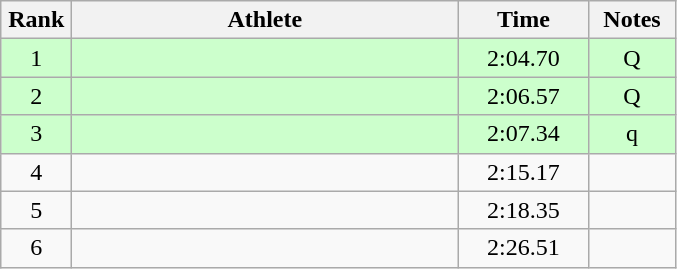<table class="wikitable" style="text-align:center">
<tr>
<th width=40>Rank</th>
<th width=250>Athlete</th>
<th width=80>Time</th>
<th width=50>Notes</th>
</tr>
<tr bgcolor="ccffcc">
<td>1</td>
<td align=left></td>
<td>2:04.70</td>
<td>Q</td>
</tr>
<tr bgcolor="ccffcc">
<td>2</td>
<td align=left></td>
<td>2:06.57</td>
<td>Q</td>
</tr>
<tr bgcolor="ccffcc">
<td>3</td>
<td align=left></td>
<td>2:07.34</td>
<td>q</td>
</tr>
<tr>
<td>4</td>
<td align=left></td>
<td>2:15.17</td>
<td></td>
</tr>
<tr>
<td>5</td>
<td align=left></td>
<td>2:18.35</td>
<td></td>
</tr>
<tr>
<td>6</td>
<td align=left></td>
<td>2:26.51</td>
<td></td>
</tr>
</table>
